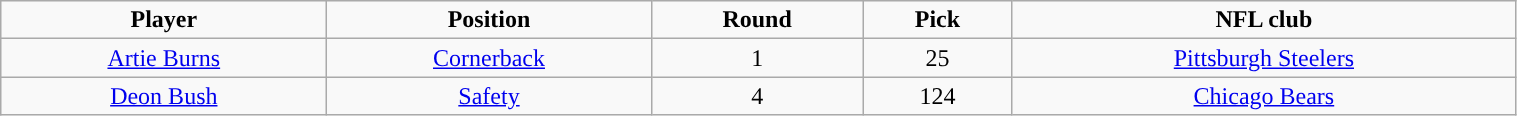<table class="wikitable" style="width:80%;">
<tr style="text-align:center; ">
<td><strong>Player</strong></td>
<td><strong>Position</strong></td>
<td><strong>Round</strong></td>
<td><strong>Pick</strong></td>
<td><strong>NFL club</strong></td>
</tr>
<tr style="text-align:center;">
<td><a href='#'>Artie Burns</a></td>
<td><a href='#'>Cornerback</a></td>
<td>1</td>
<td>25</td>
<td><a href='#'>Pittsburgh Steelers</a></td>
</tr>
<tr style="text-align:center;">
<td><a href='#'>Deon Bush</a></td>
<td><a href='#'>Safety</a></td>
<td>4</td>
<td>124</td>
<td><a href='#'>Chicago Bears</a></td>
</tr>
</table>
